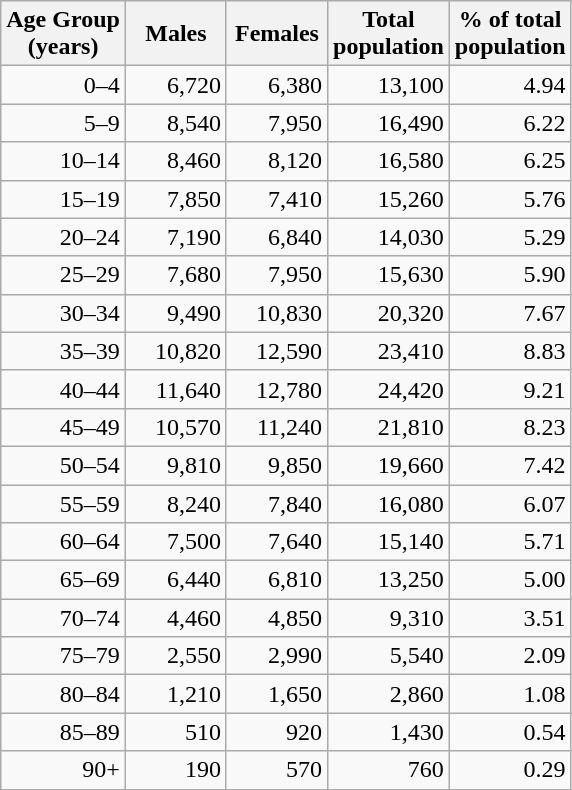<table class="wikitable sortable">
<tr>
<th>Age Group<br> (years)</th>
<th width="60pt">Males</th>
<th width="60pt">Females</th>
<th>Total <br>population</th>
<th>% of total<br>population</th>
</tr>
<tr>
<td align="right">0–4</td>
<td align="right">6,720</td>
<td align="right">6,380</td>
<td align="right">13,100</td>
<td align="right">4.94</td>
</tr>
<tr>
<td align="right">5–9</td>
<td align="right">8,540</td>
<td align="right">7,950</td>
<td align="right">16,490</td>
<td align="right">6.22</td>
</tr>
<tr>
<td align="right">10–14</td>
<td align="right">8,460</td>
<td align="right">8,120</td>
<td align="right">16,580</td>
<td align="right">6.25</td>
</tr>
<tr>
<td align="right">15–19</td>
<td align="right">7,850</td>
<td align="right">7,410</td>
<td align="right">15,260</td>
<td align="right">5.76</td>
</tr>
<tr>
<td align="right">20–24</td>
<td align="right">7,190</td>
<td align="right">6,840</td>
<td align="right">14,030</td>
<td align="right">5.29</td>
</tr>
<tr>
<td align="right">25–29</td>
<td align="right">7,680</td>
<td align="right">7,950</td>
<td align="right">15,630</td>
<td align="right">5.90</td>
</tr>
<tr>
<td align="right">30–34</td>
<td align="right">9,490</td>
<td align="right">10,830</td>
<td align="right">20,320</td>
<td align="right">7.67</td>
</tr>
<tr>
<td align="right">35–39</td>
<td align="right">10,820</td>
<td align="right">12,590</td>
<td align="right">23,410</td>
<td align="right">8.83</td>
</tr>
<tr>
<td align="right">40–44</td>
<td align="right">11,640</td>
<td align="right">12,780</td>
<td align="right">24,420</td>
<td align="right">9.21</td>
</tr>
<tr>
<td align="right">45–49</td>
<td align="right">10,570</td>
<td align="right">11,240</td>
<td align="right">21,810</td>
<td align="right">8.23</td>
</tr>
<tr>
<td align="right">50–54</td>
<td align="right">9,810</td>
<td align="right">9,850</td>
<td align="right">19,660</td>
<td align="right">7.42</td>
</tr>
<tr>
<td align="right">55–59</td>
<td align="right">8,240</td>
<td align="right">7,840</td>
<td align="right">16,080</td>
<td align="right">6.07</td>
</tr>
<tr>
<td align="right">60–64</td>
<td align="right">7,500</td>
<td align="right">7,640</td>
<td align="right">15,140</td>
<td align="right">5.71</td>
</tr>
<tr>
<td align="right">65–69</td>
<td align="right">6,440</td>
<td align="right">6,810</td>
<td align="right">13,250</td>
<td align="right">5.00</td>
</tr>
<tr>
<td align="right">70–74</td>
<td align="right">4,460</td>
<td align="right">4,850</td>
<td align="right">9,310</td>
<td align="right">3.51</td>
</tr>
<tr>
<td align="right">75–79</td>
<td align="right">2,550</td>
<td align="right">2,990</td>
<td align="right">5,540</td>
<td align="right">2.09</td>
</tr>
<tr>
<td align="right">80–84</td>
<td align="right">1,210</td>
<td align="right">1,650</td>
<td align="right">2,860</td>
<td align="right">1.08</td>
</tr>
<tr>
<td align="right">85–89</td>
<td align="right">510</td>
<td align="right">920</td>
<td align="right">1,430</td>
<td align="right">0.54</td>
</tr>
<tr>
<td align="right">90+</td>
<td align="right">190</td>
<td align="right">570</td>
<td align="right">760</td>
<td align="right">0.29</td>
</tr>
</table>
